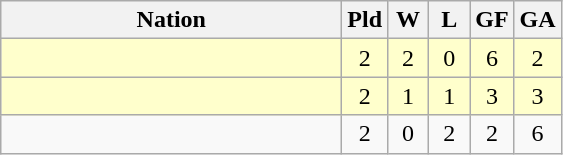<table class=wikitable style="text-align:center">
<tr>
<th width=220]]>Nation</th>
<th width=20]]>Pld</th>
<th width=20>W</th>
<th width=20]]>L</th>
<th width=20]]>GF</th>
<th width=20]]>GA</th>
</tr>
<tr bgcolor=#ffffcc>
<td align=left></td>
<td>2</td>
<td>2</td>
<td>0</td>
<td>6</td>
<td>2</td>
</tr>
<tr bgcolor=#ffffcc>
<td align=left></td>
<td>2</td>
<td>1</td>
<td>1</td>
<td>3</td>
<td>3</td>
</tr>
<tr>
<td align=left></td>
<td>2</td>
<td>0</td>
<td>2</td>
<td>2</td>
<td>6</td>
</tr>
</table>
